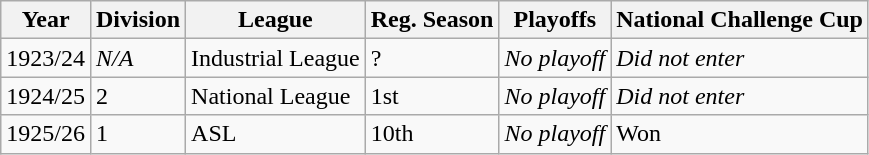<table class="wikitable">
<tr>
<th>Year</th>
<th>Division</th>
<th>League</th>
<th>Reg. Season</th>
<th>Playoffs</th>
<th>National Challenge Cup</th>
</tr>
<tr>
<td>1923/24</td>
<td><em>N/A</em></td>
<td>Industrial League</td>
<td>?</td>
<td><em>No playoff</em></td>
<td><em>Did not enter</em></td>
</tr>
<tr>
<td>1924/25</td>
<td>2</td>
<td>National League</td>
<td>1st</td>
<td><em>No playoff</em></td>
<td><em>Did not enter</em></td>
</tr>
<tr>
<td>1925/26</td>
<td>1</td>
<td>ASL</td>
<td>10th</td>
<td><em>No playoff</em></td>
<td>Won</td>
</tr>
</table>
